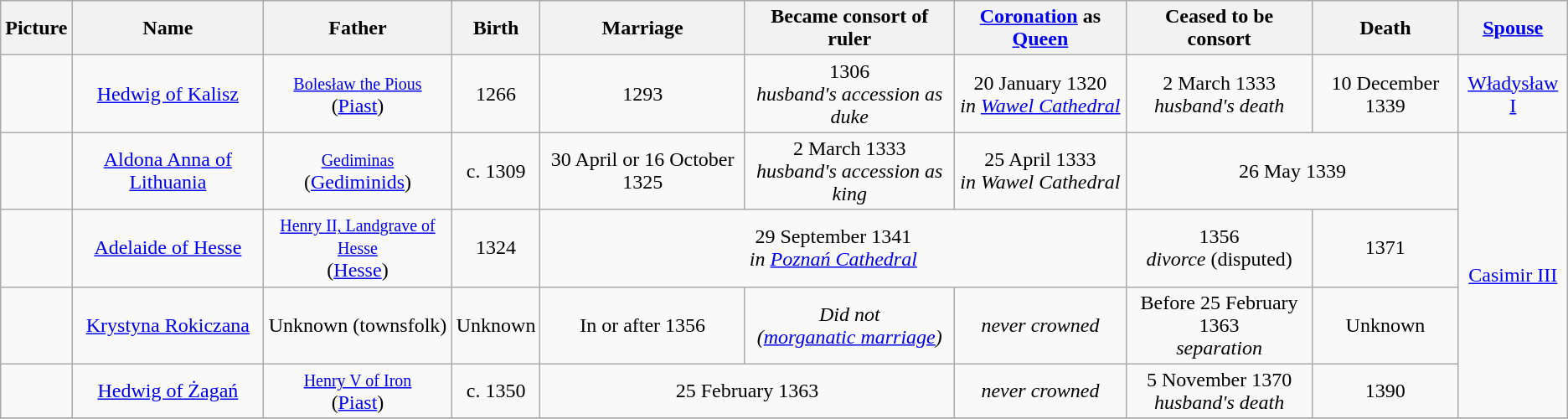<table class="wikitable" style="text-align: center;">
<tr>
<th>Picture</th>
<th>Name</th>
<th>Father</th>
<th>Birth</th>
<th>Marriage</th>
<th>Became consort of ruler</th>
<th><a href='#'>Coronation</a> as <a href='#'>Queen</a></th>
<th>Ceased to be consort</th>
<th>Death</th>
<th><a href='#'>Spouse</a></th>
</tr>
<tr>
<td></td>
<td><a href='#'>Hedwig of Kalisz</a></td>
<td><small><a href='#'>Bolesław the Pious</a></small><br>(<a href='#'>Piast</a>)</td>
<td>1266</td>
<td>1293</td>
<td>1306<br><em>husband's accession as duke</em></td>
<td>20 January 1320<br><em>in <a href='#'>Wawel Cathedral</a></em></td>
<td>2 March 1333<br><em>husband's death</em></td>
<td>10 December 1339</td>
<td><a href='#'>Władysław I</a></td>
</tr>
<tr>
<td></td>
<td><a href='#'>Aldona Anna of Lithuania</a></td>
<td><small><a href='#'>Gediminas</a></small><br>(<a href='#'>Gediminids</a>)</td>
<td>c. 1309</td>
<td>30 April or 16 October 1325</td>
<td>2 March 1333<br><em>husband's accession as king</em></td>
<td>25 April 1333<br><em>in Wawel Cathedral</em></td>
<td colspan="2">26 May 1339</td>
<td rowspan="4"><a href='#'>Casimir III</a></td>
</tr>
<tr>
<td></td>
<td><a href='#'>Adelaide of Hesse</a></td>
<td><small><a href='#'>Henry II, Landgrave of Hesse</a></small><br>(<a href='#'>Hesse</a>)</td>
<td>1324</td>
<td colspan="3">29 September 1341<br><em>in <a href='#'>Poznań Cathedral</a></em></td>
<td>1356<br><em>divorce</em> (disputed)</td>
<td>1371</td>
</tr>
<tr>
<td></td>
<td><a href='#'>Krystyna Rokiczana</a></td>
<td>Unknown (townsfolk)</td>
<td>Unknown</td>
<td>In or after 1356</td>
<td><em>Did not<br>(<a href='#'>morganatic marriage</a>)</em></td>
<td><em>never crowned</em></td>
<td>Before 25 February 1363<br><em>separation</em></td>
<td>Unknown</td>
</tr>
<tr>
<td></td>
<td><a href='#'>Hedwig of Żagań</a></td>
<td><small><a href='#'>Henry V of Iron</a></small><br>(<a href='#'>Piast</a>)</td>
<td>c. 1350</td>
<td colspan="2">25 February 1363</td>
<td><em>never crowned</em></td>
<td>5 November 1370<br><em>husband's death</em></td>
<td>1390</td>
</tr>
<tr>
</tr>
</table>
